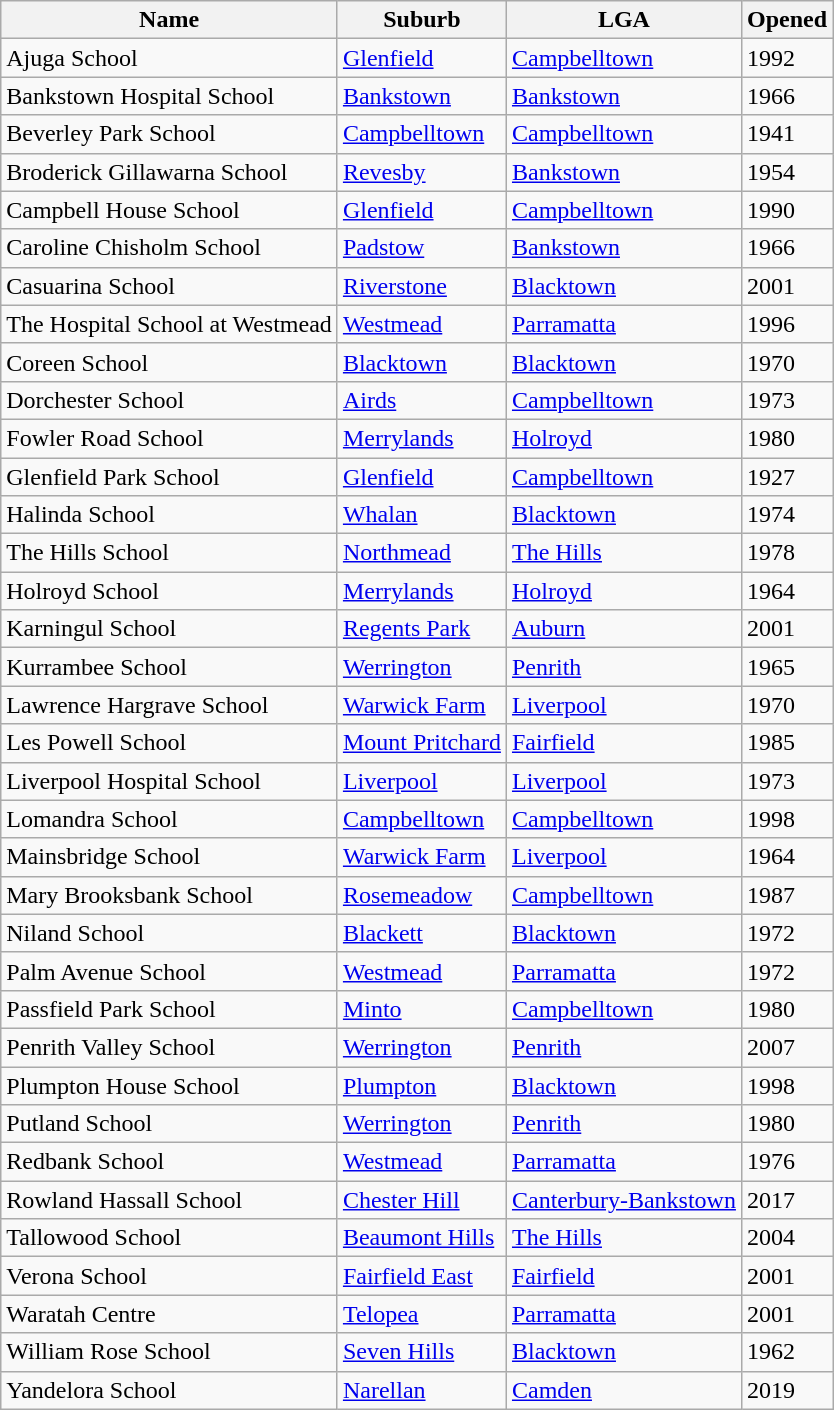<table class="wikitable sortable">
<tr>
<th>Name</th>
<th>Suburb</th>
<th>LGA</th>
<th>Opened</th>
</tr>
<tr>
<td>Ajuga School</td>
<td><a href='#'>Glenfield</a></td>
<td><a href='#'>Campbelltown</a></td>
<td>1992</td>
</tr>
<tr>
<td>Bankstown Hospital School</td>
<td><a href='#'>Bankstown</a></td>
<td><a href='#'>Bankstown</a></td>
<td>1966</td>
</tr>
<tr>
<td>Beverley Park School</td>
<td><a href='#'>Campbelltown</a></td>
<td><a href='#'>Campbelltown</a></td>
<td>1941</td>
</tr>
<tr>
<td>Broderick Gillawarna School</td>
<td><a href='#'>Revesby</a></td>
<td><a href='#'>Bankstown</a></td>
<td>1954</td>
</tr>
<tr>
<td>Campbell House School</td>
<td><a href='#'>Glenfield</a></td>
<td><a href='#'>Campbelltown</a></td>
<td>1990</td>
</tr>
<tr>
<td>Caroline Chisholm School</td>
<td><a href='#'>Padstow</a></td>
<td><a href='#'>Bankstown</a></td>
<td>1966</td>
</tr>
<tr>
<td>Casuarina School</td>
<td><a href='#'>Riverstone</a></td>
<td><a href='#'>Blacktown</a></td>
<td>2001</td>
</tr>
<tr>
<td>The Hospital School at Westmead</td>
<td><a href='#'>Westmead</a></td>
<td><a href='#'>Parramatta</a></td>
<td>1996</td>
</tr>
<tr>
<td>Coreen School</td>
<td><a href='#'>Blacktown</a></td>
<td><a href='#'>Blacktown</a></td>
<td>1970</td>
</tr>
<tr>
<td>Dorchester School</td>
<td><a href='#'>Airds</a></td>
<td><a href='#'>Campbelltown</a></td>
<td>1973</td>
</tr>
<tr>
<td>Fowler Road School</td>
<td><a href='#'>Merrylands</a></td>
<td><a href='#'>Holroyd</a></td>
<td>1980</td>
</tr>
<tr>
<td>Glenfield Park School</td>
<td><a href='#'>Glenfield</a></td>
<td><a href='#'>Campbelltown</a></td>
<td>1927</td>
</tr>
<tr>
<td>Halinda School</td>
<td><a href='#'>Whalan</a></td>
<td><a href='#'>Blacktown</a></td>
<td>1974</td>
</tr>
<tr>
<td>The Hills School</td>
<td><a href='#'>Northmead</a></td>
<td><a href='#'>The Hills</a></td>
<td>1978</td>
</tr>
<tr>
<td>Holroyd School</td>
<td><a href='#'>Merrylands</a></td>
<td><a href='#'>Holroyd</a></td>
<td>1964</td>
</tr>
<tr>
<td>Karningul School</td>
<td><a href='#'>Regents Park</a></td>
<td><a href='#'>Auburn</a></td>
<td>2001</td>
</tr>
<tr>
<td>Kurrambee School</td>
<td><a href='#'>Werrington</a></td>
<td><a href='#'>Penrith</a></td>
<td>1965</td>
</tr>
<tr>
<td>Lawrence Hargrave School</td>
<td><a href='#'>Warwick Farm</a></td>
<td><a href='#'>Liverpool</a></td>
<td>1970</td>
</tr>
<tr>
<td>Les Powell School</td>
<td><a href='#'>Mount Pritchard</a></td>
<td><a href='#'>Fairfield</a></td>
<td>1985</td>
</tr>
<tr>
<td>Liverpool Hospital School</td>
<td><a href='#'>Liverpool</a></td>
<td><a href='#'>Liverpool</a></td>
<td>1973</td>
</tr>
<tr>
<td>Lomandra School</td>
<td><a href='#'>Campbelltown</a></td>
<td><a href='#'>Campbelltown</a></td>
<td>1998</td>
</tr>
<tr>
<td>Mainsbridge School</td>
<td><a href='#'>Warwick Farm</a></td>
<td><a href='#'>Liverpool</a></td>
<td>1964</td>
</tr>
<tr>
<td>Mary Brooksbank School</td>
<td><a href='#'>Rosemeadow</a></td>
<td><a href='#'>Campbelltown</a></td>
<td>1987</td>
</tr>
<tr>
<td>Niland School</td>
<td><a href='#'>Blackett</a></td>
<td><a href='#'>Blacktown</a></td>
<td>1972</td>
</tr>
<tr>
<td>Palm Avenue School</td>
<td><a href='#'>Westmead</a></td>
<td><a href='#'>Parramatta</a></td>
<td>1972</td>
</tr>
<tr>
<td>Passfield Park School</td>
<td><a href='#'>Minto</a></td>
<td><a href='#'>Campbelltown</a></td>
<td>1980</td>
</tr>
<tr>
<td>Penrith Valley School</td>
<td><a href='#'>Werrington</a></td>
<td><a href='#'>Penrith</a></td>
<td>2007</td>
</tr>
<tr>
<td>Plumpton House School</td>
<td><a href='#'>Plumpton</a></td>
<td><a href='#'>Blacktown</a></td>
<td>1998</td>
</tr>
<tr>
<td>Putland School</td>
<td><a href='#'>Werrington</a></td>
<td><a href='#'>Penrith</a></td>
<td>1980</td>
</tr>
<tr>
<td>Redbank School</td>
<td><a href='#'>Westmead</a></td>
<td><a href='#'>Parramatta</a></td>
<td>1976</td>
</tr>
<tr>
<td>Rowland Hassall School</td>
<td><a href='#'>Chester Hill</a></td>
<td><a href='#'>Canterbury-Bankstown</a></td>
<td>2017</td>
</tr>
<tr>
<td>Tallowood School</td>
<td><a href='#'>Beaumont Hills</a></td>
<td><a href='#'>The Hills</a></td>
<td>2004</td>
</tr>
<tr>
<td>Verona School</td>
<td><a href='#'>Fairfield East</a></td>
<td><a href='#'>Fairfield</a></td>
<td>2001</td>
</tr>
<tr>
<td>Waratah Centre</td>
<td><a href='#'>Telopea</a></td>
<td><a href='#'>Parramatta</a></td>
<td>2001</td>
</tr>
<tr>
<td>William Rose School</td>
<td><a href='#'>Seven Hills</a></td>
<td><a href='#'>Blacktown</a></td>
<td>1962</td>
</tr>
<tr>
<td>Yandelora School</td>
<td><a href='#'>Narellan</a></td>
<td><a href='#'>Camden</a></td>
<td>2019</td>
</tr>
</table>
